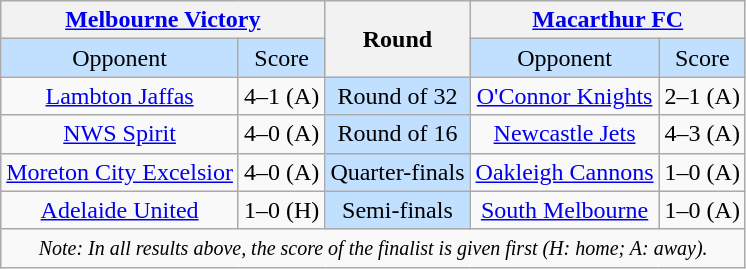<table class="wikitable" style="text-align: center; floatleft;">
<tr>
<th colspan="2"><a href='#'>Melbourne Victory</a></th>
<th rowspan="2">Round</th>
<th colspan="4"><a href='#'>Macarthur FC</a></th>
</tr>
<tr>
<td style="background:#c1e0ff">Opponent</td>
<td style="background:#c1e0ff">Score</td>
<td style="background:#c1e0ff">Opponent</td>
<td style="background:#c1e0ff">Score</td>
</tr>
<tr>
<td><a href='#'>Lambton Jaffas</a></td>
<td>4–1 (A)</td>
<td style="background:#c1e0ff">Round of 32</td>
<td><a href='#'>O'Connor Knights</a></td>
<td>2–1 (A)</td>
</tr>
<tr>
<td><a href='#'>NWS Spirit</a></td>
<td>4–0 (A)</td>
<td style="background:#c1e0ff">Round of 16</td>
<td><a href='#'>Newcastle Jets</a></td>
<td>4–3 (A)</td>
</tr>
<tr>
<td><a href='#'>Moreton City Excelsior</a></td>
<td>4–0 (A)</td>
<td style="background:#c1e0ff">Quarter-finals</td>
<td><a href='#'>Oakleigh Cannons</a></td>
<td>1–0 (A)</td>
</tr>
<tr>
<td><a href='#'>Adelaide United</a></td>
<td>1–0 (H)</td>
<td style="background:#c1e0ff">Semi-finals</td>
<td><a href='#'>South Melbourne</a></td>
<td>1–0 (A)</td>
</tr>
<tr>
<td colspan=5style="background-color:white;"><small><em>Note: In all results above, the score of the finalist is given first (H: home; A: away).</em></small></td>
</tr>
</table>
